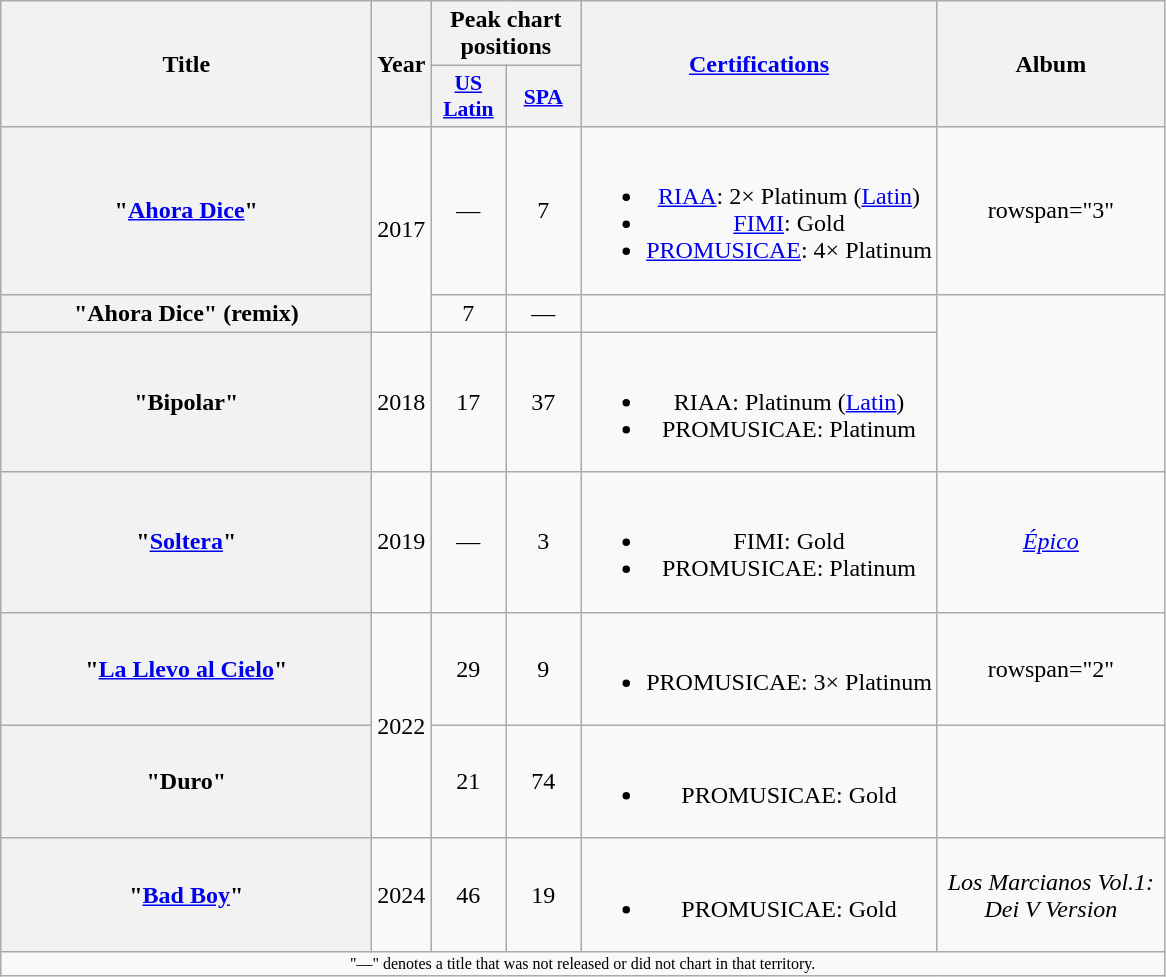<table class="wikitable plainrowheaders" style="text-align:center;">
<tr>
<th scope="col" rowspan="2" style="width:15em;">Title</th>
<th scope="col" rowspan="2" style="width:1em;">Year</th>
<th scope="col" colspan="2">Peak chart positions</th>
<th scope="col" rowspan="2"><a href='#'>Certifications</a></th>
<th scope="col" rowspan="2" style="width:9em;">Album</th>
</tr>
<tr>
<th scope="col" style="width:3em;font-size:90%;"><a href='#'>US<br>Latin</a><br></th>
<th scope="col" style="width:3em;font-size:90%;"><a href='#'>SPA</a><br></th>
</tr>
<tr>
<th scope="row">"<a href='#'>Ahora Dice</a>"<br></th>
<td rowspan="2">2017</td>
<td>—</td>
<td>7</td>
<td><br><ul><li><a href='#'>RIAA</a>: 2× Platinum <span>(<a href='#'>Latin</a>)</span></li><li><a href='#'>FIMI</a>: Gold</li><li><a href='#'>PROMUSICAE</a>: 4× Platinum</li></ul></td>
<td>rowspan="3" </td>
</tr>
<tr>
<th scope="row">"Ahora Dice" (remix)<br></th>
<td>7</td>
<td>—</td>
<td></td>
</tr>
<tr>
<th scope="row">"Bipolar"<br></th>
<td>2018</td>
<td>17</td>
<td>37</td>
<td><br><ul><li>RIAA: Platinum <span>(<a href='#'>Latin</a>)</span></li><li>PROMUSICAE: Platinum</li></ul></td>
</tr>
<tr>
<th scope="row">"<a href='#'>Soltera</a>"<br></th>
<td>2019</td>
<td>—</td>
<td>3</td>
<td><br><ul><li>FIMI: Gold</li><li>PROMUSICAE: Platinum</li></ul></td>
<td><em><a href='#'>Épico</a></em></td>
</tr>
<tr>
<th scope="row">"<a href='#'>La Llevo al Cielo</a>"<br></th>
<td rowspan="2">2022</td>
<td>29</td>
<td>9</td>
<td><br><ul><li>PROMUSICAE: 3× Platinum</li></ul></td>
<td>rowspan="2" </td>
</tr>
<tr>
<th scope="row">"Duro"<br></th>
<td>21</td>
<td>74</td>
<td><br><ul><li>PROMUSICAE: Gold</li></ul></td>
</tr>
<tr>
<th scope="row">"<a href='#'>Bad Boy</a>"<br></th>
<td rowspan="1">2024</td>
<td>46</td>
<td>19</td>
<td><br><ul><li>PROMUSICAE: Gold</li></ul></td>
<td><em>Los Marcianos Vol.1: Dei V Version</em></td>
</tr>
<tr>
<td colspan="14" style="font-size:8pt;">"—" denotes a title that was not released or did not chart in that territory.</td>
</tr>
</table>
